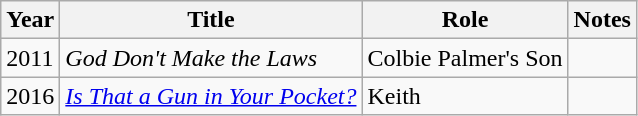<table class="wikitable">
<tr>
<th>Year</th>
<th>Title</th>
<th>Role</th>
<th>Notes</th>
</tr>
<tr>
<td>2011</td>
<td><em>God Don't Make the Laws</em></td>
<td>Colbie Palmer's Son</td>
<td></td>
</tr>
<tr>
<td>2016</td>
<td><em><a href='#'>Is That a Gun in Your Pocket?</a></em></td>
<td>Keith</td>
<td></td>
</tr>
</table>
